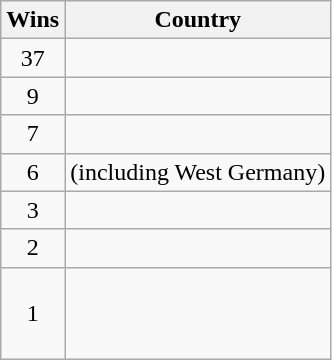<table class="wikitable">
<tr>
<th>Wins</th>
<th>Country</th>
</tr>
<tr>
<td align="center">37</td>
<td></td>
</tr>
<tr>
<td align="center">9</td>
<td></td>
</tr>
<tr>
<td align="center">7</td>
<td></td>
</tr>
<tr>
<td align="center">6</td>
<td> (including West Germany)</td>
</tr>
<tr>
<td align="center">3</td>
<td></td>
</tr>
<tr>
<td align="center">2</td>
<td><br></td>
</tr>
<tr>
<td align="center">1</td>
<td><br><br><br></td>
</tr>
</table>
